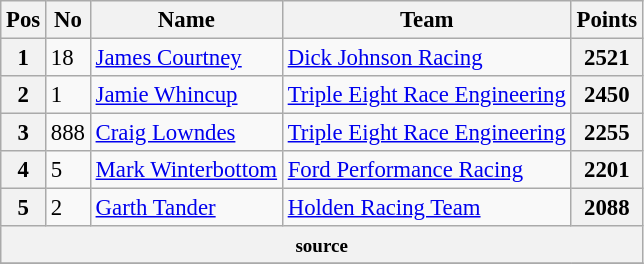<table class="wikitable" style="font-size: 95%;">
<tr>
<th>Pos</th>
<th>No</th>
<th>Name</th>
<th>Team</th>
<th>Points</th>
</tr>
<tr>
<th>1</th>
<td>18</td>
<td><a href='#'>James Courtney</a></td>
<td><a href='#'>Dick Johnson Racing</a></td>
<th>2521</th>
</tr>
<tr>
<th>2</th>
<td>1</td>
<td><a href='#'>Jamie Whincup</a></td>
<td><a href='#'>Triple Eight Race Engineering</a></td>
<th>2450</th>
</tr>
<tr>
<th>3</th>
<td>888</td>
<td><a href='#'>Craig Lowndes</a></td>
<td><a href='#'>Triple Eight Race Engineering</a></td>
<th>2255</th>
</tr>
<tr>
<th>4</th>
<td>5</td>
<td><a href='#'>Mark Winterbottom</a></td>
<td><a href='#'>Ford Performance Racing</a></td>
<th>2201</th>
</tr>
<tr>
<th>5</th>
<td>2</td>
<td><a href='#'>Garth Tander</a></td>
<td><a href='#'>Holden Racing Team</a></td>
<th>2088</th>
</tr>
<tr>
<th colspan=5><small>source</small></th>
</tr>
<tr>
</tr>
</table>
